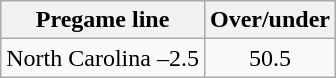<table class="wikitable">
<tr align="center">
<th style=>Pregame line</th>
<th style=>Over/under</th>
</tr>
<tr align="center">
<td>North Carolina –2.5</td>
<td>50.5</td>
</tr>
</table>
